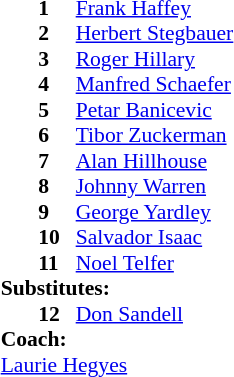<table cellspacing="0" cellpadding="0" style="font-size:90%;margin:auto">
<tr>
<th width=25></th>
<th width=25></th>
</tr>
<tr>
<td></td>
<td><strong>1</strong></td>
<td> <a href='#'>Frank Haffey</a></td>
</tr>
<tr>
<td></td>
<td><strong>2</strong></td>
<td> <a href='#'>Herbert Stegbauer</a></td>
</tr>
<tr>
<td></td>
<td><strong>3</strong></td>
<td> <a href='#'>Roger Hillary</a></td>
</tr>
<tr>
<td></td>
<td><strong>4</strong></td>
<td> <a href='#'>Manfred Schaefer</a></td>
</tr>
<tr>
<td></td>
<td><strong>5</strong></td>
<td> <a href='#'>Petar Banicevic</a></td>
</tr>
<tr>
<td></td>
<td><strong>6</strong></td>
<td> <a href='#'>Tibor Zuckerman</a></td>
</tr>
<tr>
<td></td>
<td><strong>7</strong></td>
<td> <a href='#'>Alan Hillhouse</a></td>
</tr>
<tr>
<td></td>
<td><strong>8</strong></td>
<td> <a href='#'>Johnny Warren</a></td>
</tr>
<tr>
<td></td>
<td><strong>9</strong></td>
<td> <a href='#'>George Yardley</a></td>
</tr>
<tr>
<td></td>
<td><strong>10</strong></td>
<td> <a href='#'>Salvador Isaac</a></td>
</tr>
<tr>
<td></td>
<td><strong>11</strong></td>
<td> <a href='#'>Noel Telfer</a></td>
<td></td>
<td></td>
</tr>
<tr>
<td colspan=4><strong>Substitutes:</strong></td>
</tr>
<tr>
<td></td>
<td><strong>12</strong></td>
<td> <a href='#'>Don Sandell</a></td>
<td></td>
<td></td>
</tr>
<tr>
<td colspan=4><strong>Coach:</strong></td>
</tr>
<tr>
<td colspan=4> <a href='#'>Laurie Hegyes</a></td>
</tr>
</table>
